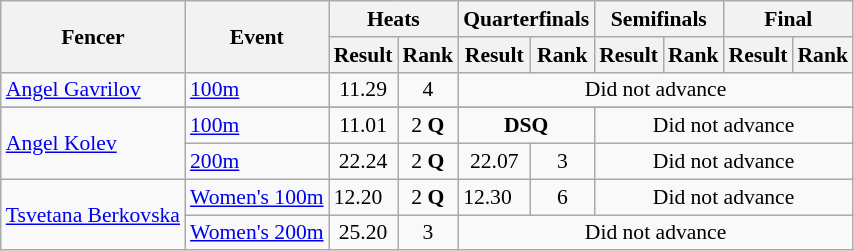<table class=wikitable style="font-size:90%">
<tr>
<th rowspan=2>Fencer</th>
<th rowspan=2>Event</th>
<th colspan=2>Heats</th>
<th colspan=2>Quarterfinals</th>
<th colspan=2>Semifinals</th>
<th colspan=2>Final</th>
</tr>
<tr>
<th>Result</th>
<th>Rank</th>
<th>Result</th>
<th>Rank</th>
<th>Result</th>
<th>Rank</th>
<th>Result</th>
<th>Rank</th>
</tr>
<tr align=center>
<td align=left><a href='#'>Angel Gavrilov</a></td>
<td align=left><a href='#'>100m</a></td>
<td>11.29</td>
<td align=center>4</td>
<td align=center colspan=6>Did not advance</td>
</tr>
<tr>
</tr>
<tr align=center>
<td align=left rowspan=2><a href='#'>Angel Kolev</a></td>
<td align=left><a href='#'>100m</a></td>
<td>11.01</td>
<td>2 <strong>Q</strong></td>
<td colspan=2><strong>DSQ</strong></td>
<td colspan=4>Did not advance</td>
</tr>
<tr align=center>
<td align=left><a href='#'>200m</a></td>
<td>22.24</td>
<td>2 <strong>Q</strong></td>
<td>22.07</td>
<td>3</td>
<td colspan=4>Did not advance</td>
</tr>
<tr>
<td align=left rowspan=2><a href='#'>Tsvetana Berkovska</a></td>
<td align=left><a href='#'> 
Women's 100m</a></td>
<td>12.20</td>
<td align=center>2 <strong>Q</strong></td>
<td>12.30</td>
<td align=center>6</td>
<td align=center colspan=4>Did not advance</td>
</tr>
<tr align=center>
<td align=left><a href='#'>Women's 200m</a></td>
<td>25.20</td>
<td>3</td>
<td align=center colspan=6>Did not advance</td>
</tr>
</table>
